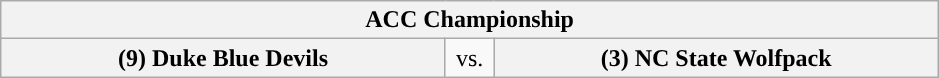<table class="wikitable">
<tr>
<th style="width: 604px;" colspan=3>ACC Championship</th>
</tr>
<tr>
<th style="width: 289px; ">(9) Duke Blue Devils</th>
<td style="width: 25px; text-align:center">vs.</td>
<th style="width: 289px; ">(3) NC State Wolfpack</th>
</tr>
</table>
